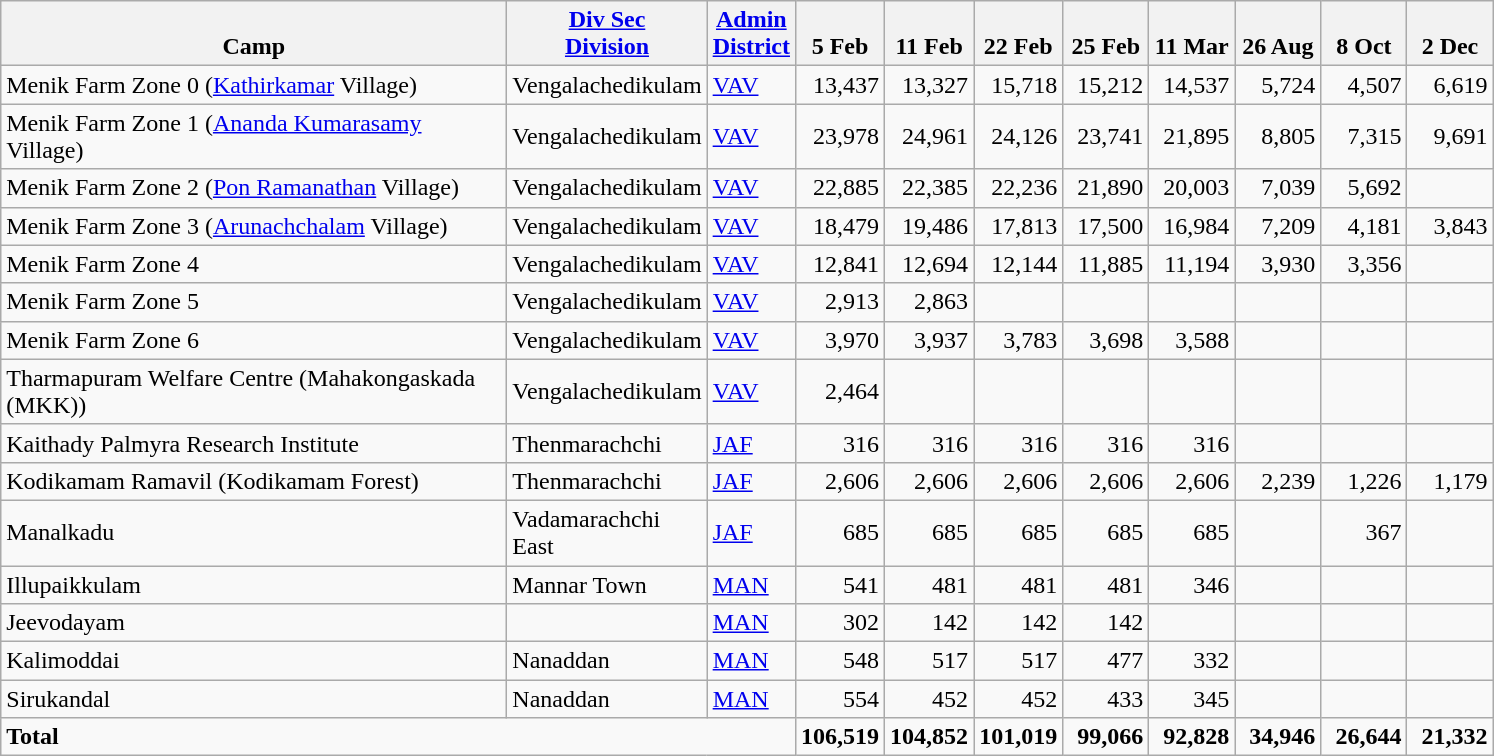<table class="wikitable sortable" border="1" style="text-align:right;">
<tr>
<th valign=bottom width="330">Camp<br></th>
<th valign=bottom width="120"><a href='#'>Div Sec<br>Division</a><br></th>
<th valign=bottom width="10"><a href='#'>Admin<br>District</a><br></th>
<th valign=bottom width="50">5 Feb<br></th>
<th valign=bottom width="50">11 Feb<br></th>
<th valign=bottom width="50">22 Feb<br></th>
<th valign=bottom width="50">25 Feb<br></th>
<th valign=bottom width="50">11 Mar<br></th>
<th valign=bottom width="50">26 Aug<br></th>
<th valign=bottom width="50">8 Oct<br></th>
<th valign=bottom width="50">2 Dec<br></th>
</tr>
<tr>
<td align=left>Menik Farm Zone 0 (<a href='#'>Kathirkamar</a> Village)</td>
<td align=left>Vengalachedikulam</td>
<td align=left><a href='#'>VAV</a></td>
<td>13,437</td>
<td>13,327</td>
<td>15,718</td>
<td>15,212</td>
<td>14,537</td>
<td>5,724</td>
<td>4,507</td>
<td>6,619</td>
</tr>
<tr>
<td align=left>Menik Farm Zone 1 (<a href='#'>Ananda Kumarasamy</a> Village)</td>
<td align=left>Vengalachedikulam</td>
<td align=left><a href='#'>VAV</a></td>
<td>23,978</td>
<td>24,961</td>
<td>24,126</td>
<td>23,741</td>
<td>21,895</td>
<td>8,805</td>
<td>7,315</td>
<td>9,691</td>
</tr>
<tr>
<td align=left>Menik Farm Zone 2 (<a href='#'>Pon Ramanathan</a> Village)</td>
<td align=left>Vengalachedikulam</td>
<td align=left><a href='#'>VAV</a></td>
<td>22,885</td>
<td>22,385</td>
<td>22,236</td>
<td>21,890</td>
<td>20,003</td>
<td>7,039</td>
<td>5,692</td>
<td></td>
</tr>
<tr>
<td align=left>Menik Farm Zone 3 (<a href='#'>Arunachchalam</a> Village)</td>
<td align=left>Vengalachedikulam</td>
<td align=left><a href='#'>VAV</a></td>
<td>18,479</td>
<td>19,486</td>
<td>17,813</td>
<td>17,500</td>
<td>16,984</td>
<td>7,209</td>
<td>4,181</td>
<td>3,843</td>
</tr>
<tr>
<td align=left>Menik Farm Zone 4</td>
<td align=left>Vengalachedikulam</td>
<td align=left><a href='#'>VAV</a></td>
<td>12,841</td>
<td>12,694</td>
<td>12,144</td>
<td>11,885</td>
<td>11,194</td>
<td>3,930</td>
<td>3,356</td>
<td></td>
</tr>
<tr>
<td align=left>Menik Farm Zone 5</td>
<td align=left>Vengalachedikulam</td>
<td align=left><a href='#'>VAV</a></td>
<td>2,913</td>
<td>2,863</td>
<td></td>
<td></td>
<td></td>
<td></td>
<td></td>
<td></td>
</tr>
<tr>
<td align=left>Menik Farm Zone 6</td>
<td align=left>Vengalachedikulam</td>
<td align=left><a href='#'>VAV</a></td>
<td>3,970</td>
<td>3,937</td>
<td>3,783</td>
<td>3,698</td>
<td>3,588</td>
<td></td>
<td></td>
<td></td>
</tr>
<tr>
<td align=left>Tharmapuram Welfare Centre (Mahakongaskada (MKK))</td>
<td align=left>Vengalachedikulam</td>
<td align=left><a href='#'>VAV</a></td>
<td>2,464</td>
<td></td>
<td></td>
<td></td>
<td></td>
<td></td>
<td></td>
<td></td>
</tr>
<tr>
<td align=left>Kaithady Palmyra Research Institute</td>
<td align=left>Thenmarachchi</td>
<td align=left><a href='#'>JAF</a></td>
<td>316</td>
<td>316</td>
<td>316</td>
<td>316</td>
<td>316</td>
<td></td>
<td></td>
<td></td>
</tr>
<tr>
<td align=left>Kodikamam Ramavil (Kodikamam Forest)</td>
<td align=left>Thenmarachchi</td>
<td align=left><a href='#'>JAF</a></td>
<td>2,606</td>
<td>2,606</td>
<td>2,606</td>
<td>2,606</td>
<td>2,606</td>
<td>2,239</td>
<td>1,226</td>
<td>1,179</td>
</tr>
<tr>
<td align=left>Manalkadu</td>
<td align=left>Vadamarachchi East</td>
<td align=left><a href='#'>JAF</a></td>
<td>685</td>
<td>685</td>
<td>685</td>
<td>685</td>
<td>685</td>
<td></td>
<td>367</td>
<td></td>
</tr>
<tr>
<td align=left>Illupaikkulam</td>
<td align=left>Mannar Town</td>
<td align=left><a href='#'>MAN</a></td>
<td>541</td>
<td>481</td>
<td>481</td>
<td>481</td>
<td>346</td>
<td></td>
<td></td>
<td></td>
</tr>
<tr>
<td align=left>Jeevodayam</td>
<td></td>
<td align=left><a href='#'>MAN</a></td>
<td>302</td>
<td>142</td>
<td>142</td>
<td>142</td>
<td></td>
<td></td>
<td></td>
<td></td>
</tr>
<tr>
<td align=left>Kalimoddai</td>
<td align=left>Nanaddan</td>
<td align=left><a href='#'>MAN</a></td>
<td>548</td>
<td>517</td>
<td>517</td>
<td>477</td>
<td>332</td>
<td></td>
<td></td>
<td></td>
</tr>
<tr>
<td align=left>Sirukandal</td>
<td align=left>Nanaddan</td>
<td align=left><a href='#'>MAN</a></td>
<td>554</td>
<td>452</td>
<td>452</td>
<td>433</td>
<td>345</td>
<td></td>
<td></td>
<td></td>
</tr>
<tr>
<td align=left colspan=3><strong>Total</strong></td>
<td><strong>106,519</strong></td>
<td><strong>104,852</strong></td>
<td><strong>101,019</strong></td>
<td><strong>99,066</strong></td>
<td><strong>92,828</strong></td>
<td><strong>34,946</strong></td>
<td><strong>26,644</strong></td>
<td><strong>21,332</strong></td>
</tr>
</table>
